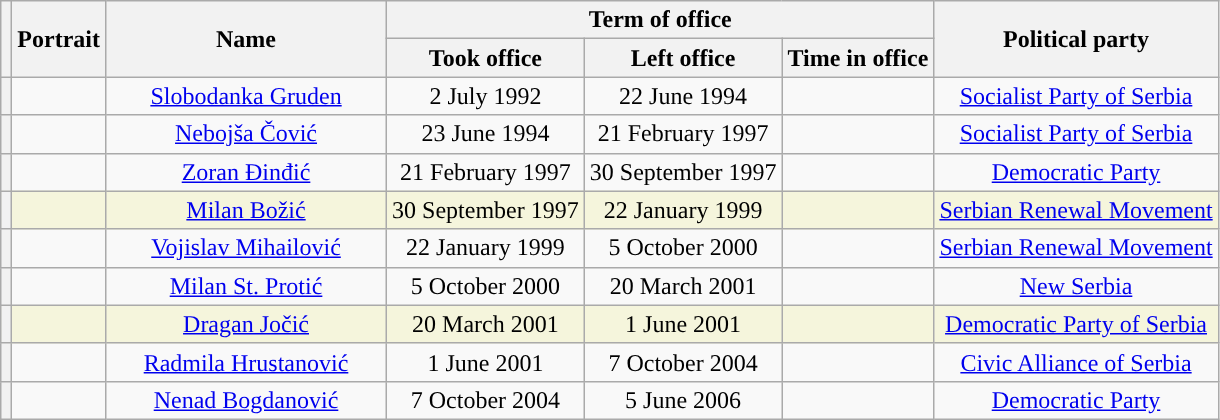<table class="wikitable" style="text-align:center;">
<tr>
<th rowspan=2></th>
<th rowspan=2>Portrait</th>
<th rowspan=2 width=180>Name<br></th>
<th colspan=3>Term of office</th>
<th rowspan=2>Political party</th>
</tr>
<tr>
<th>Took office</th>
<th>Left office</th>
<th>Time in office</th>
</tr>
<tr>
<th style="background:"></th>
<td></td>
<td><a href='#'>Slobodanka Gruden</a><br></td>
<td>2 July 1992</td>
<td>22 June 1994</td>
<td></td>
<td><a href='#'>Socialist Party of Serbia</a></td>
</tr>
<tr>
<th style="background:"></th>
<td></td>
<td><a href='#'>Nebojša Čović</a><br></td>
<td>23 June 1994</td>
<td>21 February 1997</td>
<td></td>
<td><a href='#'>Socialist Party of Serbia</a></td>
</tr>
<tr>
<th style="background:"></th>
<td></td>
<td><a href='#'>Zoran Đinđić</a><br></td>
<td>21 February 1997</td>
<td>30 September 1997</td>
<td></td>
<td><a href='#'>Democratic Party</a></td>
</tr>
<tr style="background:#F5F5DC;">
<th style="background:"></th>
<td></td>
<td><a href='#'>Milan Božić</a><br></td>
<td>30 September 1997</td>
<td>22 January 1999</td>
<td></td>
<td><a href='#'>Serbian Renewal Movement</a></td>
</tr>
<tr>
<th style="background:"></th>
<td></td>
<td><a href='#'>Vojislav Mihailović</a><br></td>
<td>22 January 1999</td>
<td>5 October 2000</td>
<td></td>
<td><a href='#'>Serbian Renewal Movement</a></td>
</tr>
<tr>
<th style="background:"></th>
<td></td>
<td><a href='#'>Milan St. Protić</a><br></td>
<td>5 October 2000</td>
<td>20 March 2001</td>
<td></td>
<td><a href='#'>New Serbia</a><br></td>
</tr>
<tr style="background:#F5F5DC;">
<th style="background:"></th>
<td></td>
<td><a href='#'>Dragan Jočić</a><br></td>
<td>20 March 2001</td>
<td>1 June 2001</td>
<td></td>
<td><a href='#'>Democratic Party of Serbia</a><br></td>
</tr>
<tr>
<th style="background:"></th>
<td></td>
<td><a href='#'>Radmila Hrustanović</a><br></td>
<td>1 June 2001</td>
<td>7 October 2004</td>
<td></td>
<td><a href='#'>Civic Alliance of Serbia</a><br></td>
</tr>
<tr>
<th style="background:"></th>
<td></td>
<td><a href='#'>Nenad Bogdanović</a><br></td>
<td>7 October 2004</td>
<td>5 June 2006</td>
<td></td>
<td><a href='#'>Democratic Party</a></td>
</tr>
</table>
